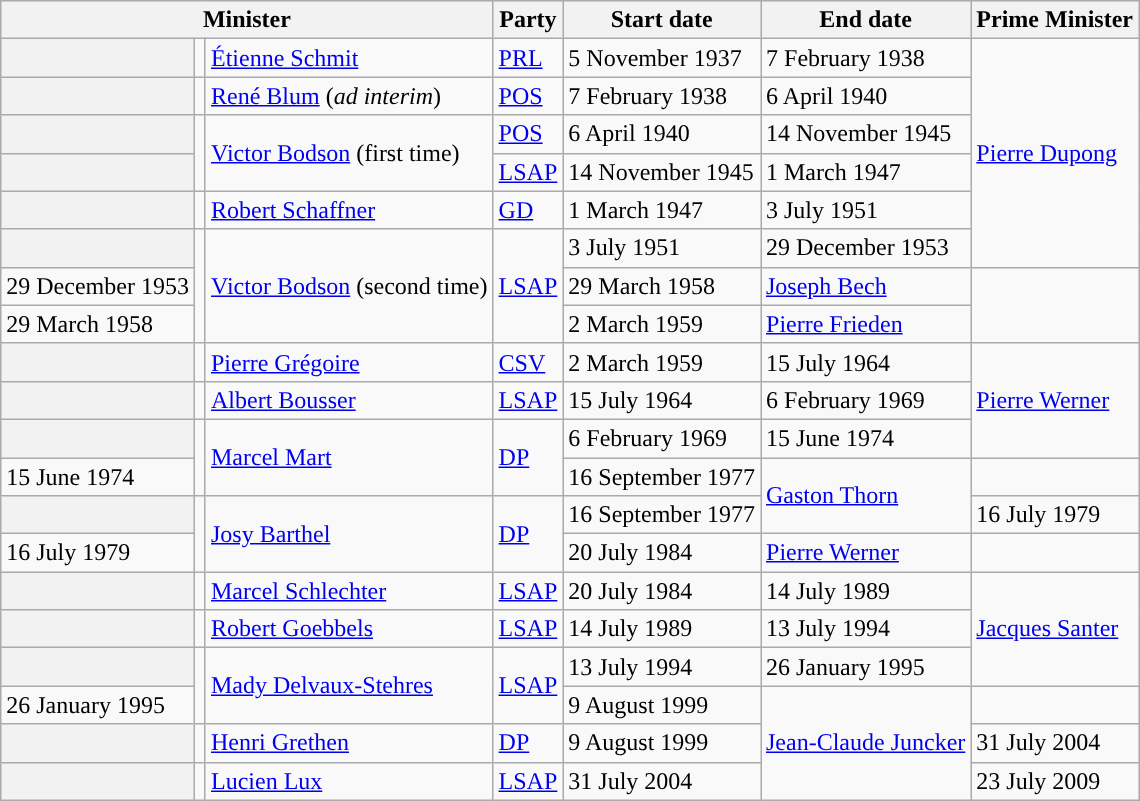<table class="wikitable">
<tr style="background: #efefef;">
<th colspan=3>Minister</th>
<th>Party</th>
<th>Start date</th>
<th>End date</th>
<th>Prime Minister</th>
</tr>
<tr>
<th style="background-color: "></th>
<td></td>
<td><a href='#'>Étienne Schmit</a></td>
<td><a href='#'>PRL</a></td>
<td>5 November 1937</td>
<td>7 February 1938</td>
<td rowspan=6><a href='#'>Pierre Dupong</a></td>
</tr>
<tr>
<th style="background-color: "></th>
<td></td>
<td><a href='#'>René Blum</a> (<em>ad interim</em>)</td>
<td><a href='#'>POS</a></td>
<td>7 February 1938</td>
<td>6 April 1940</td>
</tr>
<tr>
<th style="background-color: "></th>
<td rowspan=2></td>
<td rowspan=2><a href='#'>Victor Bodson</a> (first time)</td>
<td><a href='#'>POS</a></td>
<td>6 April 1940</td>
<td>14 November 1945</td>
</tr>
<tr>
<th style="background-color: "></th>
<td><a href='#'>LSAP</a></td>
<td>14 November 1945</td>
<td>1 March 1947</td>
</tr>
<tr>
<th style="background-color: "></th>
<td></td>
<td><a href='#'>Robert Schaffner</a></td>
<td><a href='#'>GD</a></td>
<td>1 March 1947</td>
<td>3 July 1951</td>
</tr>
<tr>
<th style="background-color: "></th>
<td rowspan=3></td>
<td rowspan=3><a href='#'>Victor Bodson</a> (second time)</td>
<td rowspan=3><a href='#'>LSAP</a></td>
<td>3 July 1951</td>
<td>29 December 1953</td>
</tr>
<tr>
<td>29 December 1953</td>
<td>29 March 1958</td>
<td><a href='#'>Joseph Bech</a></td>
</tr>
<tr>
<td>29 March 1958</td>
<td>2 March 1959</td>
<td><a href='#'>Pierre Frieden</a></td>
</tr>
<tr>
<th style="background-color: "></th>
<td></td>
<td><a href='#'>Pierre Grégoire</a></td>
<td><a href='#'>CSV</a></td>
<td>2 March 1959</td>
<td>15 July 1964</td>
<td rowspan=3><a href='#'>Pierre Werner</a></td>
</tr>
<tr>
<th style="background-color: "></th>
<td></td>
<td><a href='#'>Albert Bousser</a></td>
<td><a href='#'>LSAP</a></td>
<td>15 July 1964</td>
<td>6 February 1969</td>
</tr>
<tr>
<th style="background-color: "></th>
<td rowspan=2></td>
<td rowspan=2><a href='#'>Marcel Mart</a></td>
<td rowspan=2><a href='#'>DP</a></td>
<td>6 February 1969</td>
<td>15 June 1974</td>
</tr>
<tr>
<td>15 June 1974</td>
<td>16 September 1977</td>
<td rowspan=2><a href='#'>Gaston Thorn</a></td>
</tr>
<tr>
<th style="background-color: "></th>
<td rowspan=2></td>
<td rowspan=2><a href='#'>Josy Barthel</a></td>
<td rowspan=2><a href='#'>DP</a></td>
<td>16 September 1977</td>
<td>16 July 1979</td>
</tr>
<tr>
<td>16 July 1979</td>
<td>20 July 1984</td>
<td><a href='#'>Pierre Werner</a></td>
</tr>
<tr>
<th style="background-color: "></th>
<td></td>
<td><a href='#'>Marcel Schlechter</a></td>
<td><a href='#'>LSAP</a></td>
<td>20 July 1984</td>
<td>14 July 1989</td>
<td rowspan=3><a href='#'>Jacques Santer</a></td>
</tr>
<tr>
<th style="background-color: "></th>
<td></td>
<td><a href='#'>Robert Goebbels</a></td>
<td><a href='#'>LSAP</a></td>
<td>14 July 1989</td>
<td>13 July 1994</td>
</tr>
<tr>
<th style="background-color: "></th>
<td rowspan=2></td>
<td rowspan=2><a href='#'>Mady Delvaux-Stehres</a></td>
<td rowspan=2><a href='#'>LSAP</a></td>
<td>13 July 1994</td>
<td>26 January 1995</td>
</tr>
<tr>
<td>26 January 1995</td>
<td>9 August 1999</td>
<td rowspan=4><a href='#'>Jean-Claude Juncker</a></td>
</tr>
<tr>
<th style="background-color: "></th>
<td></td>
<td><a href='#'>Henri Grethen</a></td>
<td><a href='#'>DP</a></td>
<td>9 August 1999</td>
<td>31 July 2004</td>
</tr>
<tr>
<th style="background-color: "></th>
<td></td>
<td><a href='#'>Lucien Lux</a></td>
<td><a href='#'>LSAP</a></td>
<td>31 July 2004</td>
<td>23 July 2009</td>
</tr>
</table>
